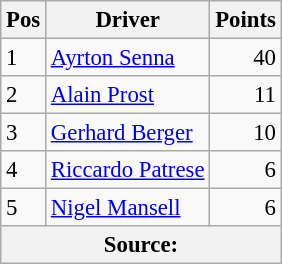<table class="wikitable" style="font-size: 95%;">
<tr>
<th>Pos</th>
<th>Driver</th>
<th>Points</th>
</tr>
<tr>
<td>1</td>
<td> <a href='#'>Ayrton Senna</a></td>
<td align="right">40</td>
</tr>
<tr>
<td>2</td>
<td> <a href='#'>Alain Prost</a></td>
<td align="right">11</td>
</tr>
<tr>
<td>3</td>
<td> <a href='#'>Gerhard Berger</a></td>
<td align="right">10</td>
</tr>
<tr>
<td>4</td>
<td> <a href='#'>Riccardo Patrese</a></td>
<td align="right">6</td>
</tr>
<tr>
<td>5</td>
<td> <a href='#'>Nigel Mansell</a></td>
<td align="right">6</td>
</tr>
<tr>
<th colspan=4>Source: </th>
</tr>
</table>
